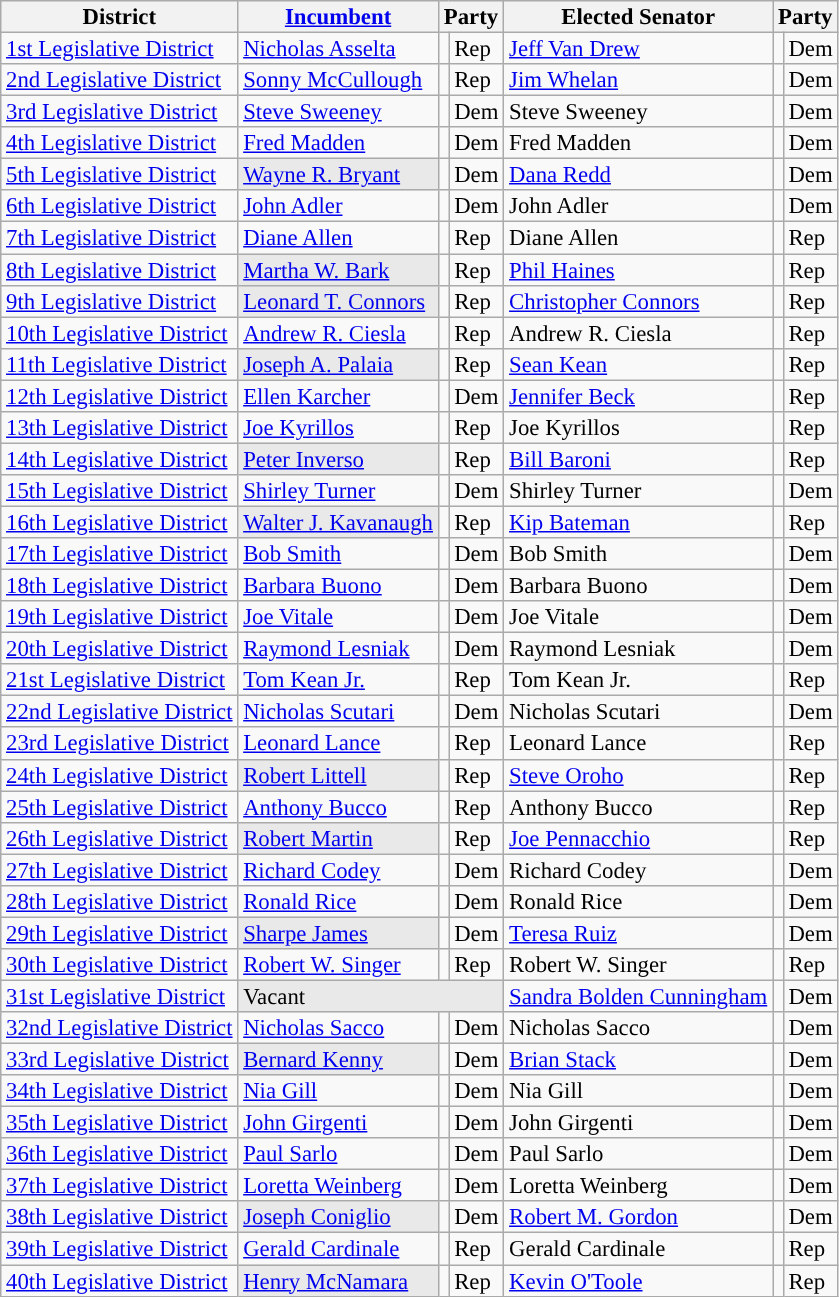<table class="sortable wikitable" style="font-size:95%;line-height:14px;">
<tr>
<th>District</th>
<th class="unsortable"><a href='#'>Incumbent</a></th>
<th colspan="2">Party</th>
<th class="unsortable">Elected Senator</th>
<th colspan="2">Party</th>
</tr>
<tr>
<td><a href='#'>1st Legislative District</a></td>
<td><a href='#'>Nicholas Asselta</a></td>
<td style="background:"></td>
<td>Rep</td>
<td><a href='#'>Jeff Van Drew</a></td>
<td style="background:"></td>
<td>Dem</td>
</tr>
<tr>
<td><a href='#'>2nd Legislative District</a></td>
<td><a href='#'>Sonny McCullough</a></td>
<td style="background:"></td>
<td>Rep</td>
<td><a href='#'>Jim Whelan</a></td>
<td style="background:"></td>
<td>Dem</td>
</tr>
<tr>
<td><a href='#'>3rd Legislative District</a></td>
<td><a href='#'>Steve Sweeney</a></td>
<td style="background:"></td>
<td>Dem</td>
<td>Steve Sweeney</td>
<td style="background:"></td>
<td>Dem</td>
</tr>
<tr>
<td><a href='#'>4th Legislative District</a></td>
<td><a href='#'>Fred Madden</a></td>
<td style="background:"></td>
<td>Dem</td>
<td>Fred Madden</td>
<td style="background:"></td>
<td>Dem</td>
</tr>
<tr>
<td><a href='#'>5th Legislative District</a></td>
<td style="background:#E9E9E9;"><a href='#'>Wayne R. Bryant</a></td>
<td style="background:"></td>
<td>Dem</td>
<td><a href='#'>Dana Redd</a></td>
<td style="background:"></td>
<td>Dem</td>
</tr>
<tr>
<td><a href='#'>6th Legislative District</a></td>
<td><a href='#'>John Adler</a></td>
<td style="background:"></td>
<td>Dem</td>
<td>John Adler</td>
<td style="background:"></td>
<td>Dem</td>
</tr>
<tr>
<td><a href='#'>7th Legislative District</a></td>
<td><a href='#'>Diane Allen</a></td>
<td style="background:"></td>
<td>Rep</td>
<td>Diane Allen</td>
<td style="background:"></td>
<td>Rep</td>
</tr>
<tr>
<td><a href='#'>8th Legislative District</a></td>
<td style="background:#E9E9E9;"><a href='#'>Martha W. Bark</a></td>
<td style="background:"></td>
<td>Rep</td>
<td><a href='#'>Phil Haines</a></td>
<td style="background:"></td>
<td>Rep</td>
</tr>
<tr>
<td><a href='#'>9th Legislative District</a></td>
<td style="background:#E9E9E9;"><a href='#'>Leonard T. Connors</a></td>
<td style="background:"></td>
<td>Rep</td>
<td><a href='#'>Christopher Connors</a></td>
<td style="background:"></td>
<td>Rep</td>
</tr>
<tr>
<td><a href='#'>10th Legislative District</a></td>
<td><a href='#'>Andrew R. Ciesla</a></td>
<td style="background:"></td>
<td>Rep</td>
<td>Andrew R. Ciesla</td>
<td style="background:"></td>
<td>Rep</td>
</tr>
<tr>
<td><a href='#'>11th Legislative District</a></td>
<td style="background:#E9E9E9;"><a href='#'>Joseph A. Palaia</a></td>
<td style="background:"></td>
<td>Rep</td>
<td><a href='#'>Sean Kean</a></td>
<td style="background:"></td>
<td>Rep</td>
</tr>
<tr>
<td><a href='#'>12th Legislative District</a></td>
<td><a href='#'>Ellen Karcher</a></td>
<td style="background:"></td>
<td>Dem</td>
<td><a href='#'>Jennifer Beck</a></td>
<td style="background:"></td>
<td>Rep</td>
</tr>
<tr>
<td><a href='#'>13th Legislative District</a></td>
<td><a href='#'>Joe Kyrillos</a></td>
<td style="background:"></td>
<td>Rep</td>
<td>Joe Kyrillos</td>
<td style="background:"></td>
<td>Rep</td>
</tr>
<tr>
<td><a href='#'>14th Legislative District</a></td>
<td style="background:#E9E9E9;"><a href='#'>Peter Inverso</a></td>
<td style="background:"></td>
<td>Rep</td>
<td><a href='#'>Bill Baroni</a></td>
<td style="background:"></td>
<td>Rep</td>
</tr>
<tr>
<td><a href='#'>15th Legislative District</a></td>
<td><a href='#'>Shirley Turner</a></td>
<td style="background:"></td>
<td>Dem</td>
<td>Shirley Turner</td>
<td style="background:"></td>
<td>Dem</td>
</tr>
<tr>
<td><a href='#'>16th Legislative District</a></td>
<td style="background:#E9E9E9;"><a href='#'>Walter J. Kavanaugh</a></td>
<td style="background:"></td>
<td>Rep</td>
<td><a href='#'>Kip Bateman</a></td>
<td style="background:"></td>
<td>Rep</td>
</tr>
<tr>
<td><a href='#'>17th Legislative District</a></td>
<td><a href='#'>Bob Smith</a></td>
<td style="background:"></td>
<td>Dem</td>
<td>Bob Smith</td>
<td style="background:"></td>
<td>Dem</td>
</tr>
<tr>
<td><a href='#'>18th Legislative District</a></td>
<td><a href='#'>Barbara Buono</a></td>
<td style="background:"></td>
<td>Dem</td>
<td>Barbara Buono</td>
<td style="background:"></td>
<td>Dem</td>
</tr>
<tr>
<td><a href='#'>19th Legislative District</a></td>
<td><a href='#'>Joe Vitale</a></td>
<td style="background:"></td>
<td>Dem</td>
<td>Joe Vitale</td>
<td style="background:"></td>
<td>Dem</td>
</tr>
<tr>
<td><a href='#'>20th Legislative District</a></td>
<td><a href='#'>Raymond Lesniak</a></td>
<td style="background:"></td>
<td>Dem</td>
<td>Raymond Lesniak</td>
<td style="background:"></td>
<td>Dem</td>
</tr>
<tr>
<td><a href='#'>21st Legislative District</a></td>
<td><a href='#'>Tom Kean Jr.</a></td>
<td style="background:"></td>
<td>Rep</td>
<td>Tom Kean Jr.</td>
<td style="background:"></td>
<td>Rep</td>
</tr>
<tr>
<td><a href='#'>22nd Legislative District</a></td>
<td><a href='#'>Nicholas Scutari</a></td>
<td style="background:"></td>
<td>Dem</td>
<td>Nicholas Scutari</td>
<td style="background:"></td>
<td>Dem</td>
</tr>
<tr>
<td><a href='#'>23rd Legislative District</a></td>
<td><a href='#'>Leonard Lance</a></td>
<td style="background:"></td>
<td>Rep</td>
<td>Leonard Lance</td>
<td style="background:"></td>
<td>Rep</td>
</tr>
<tr>
<td><a href='#'>24th Legislative District</a></td>
<td style="background:#E9E9E9;"><a href='#'>Robert Littell</a></td>
<td style="background:"></td>
<td>Rep</td>
<td><a href='#'>Steve Oroho</a></td>
<td style="background:"></td>
<td>Rep</td>
</tr>
<tr>
<td><a href='#'>25th Legislative District</a></td>
<td><a href='#'>Anthony Bucco</a></td>
<td style="background:"></td>
<td>Rep</td>
<td>Anthony Bucco</td>
<td style="background:"></td>
<td>Rep</td>
</tr>
<tr>
<td><a href='#'>26th Legislative District</a></td>
<td style="background:#E9E9E9;"><a href='#'>Robert Martin</a></td>
<td style="background:"></td>
<td>Rep</td>
<td><a href='#'>Joe Pennacchio</a></td>
<td style="background:"></td>
<td>Rep</td>
</tr>
<tr>
<td><a href='#'>27th Legislative District</a></td>
<td><a href='#'>Richard Codey</a></td>
<td style="background:"></td>
<td>Dem</td>
<td>Richard Codey</td>
<td style="background:"></td>
<td>Dem</td>
</tr>
<tr>
<td><a href='#'>28th Legislative District</a></td>
<td><a href='#'>Ronald Rice</a></td>
<td style="background:"></td>
<td>Dem</td>
<td>Ronald Rice</td>
<td style="background:"></td>
<td>Dem</td>
</tr>
<tr>
<td><a href='#'>29th Legislative District</a></td>
<td style="background:#E9E9E9;"><a href='#'>Sharpe James</a></td>
<td style="background:"></td>
<td>Dem</td>
<td><a href='#'>Teresa Ruiz</a></td>
<td style="background:"></td>
<td>Dem</td>
</tr>
<tr>
<td><a href='#'>30th Legislative District</a></td>
<td><a href='#'>Robert W. Singer</a></td>
<td style="background:"></td>
<td>Rep</td>
<td>Robert W. Singer</td>
<td style="background:"></td>
<td>Rep</td>
</tr>
<tr>
<td><a href='#'>31st Legislative District</a></td>
<td style="background:#E9E9E9;" colspan="3">Vacant</td>
<td><a href='#'>Sandra Bolden Cunningham</a></td>
<td style="background:"></td>
<td>Dem</td>
</tr>
<tr>
<td><a href='#'>32nd Legislative District</a></td>
<td><a href='#'>Nicholas Sacco</a></td>
<td style="background:"></td>
<td>Dem</td>
<td>Nicholas Sacco</td>
<td style="background:"></td>
<td>Dem</td>
</tr>
<tr>
<td><a href='#'>33rd Legislative District</a></td>
<td style="background:#E9E9E9;"><a href='#'>Bernard Kenny</a></td>
<td style="background:"></td>
<td>Dem</td>
<td><a href='#'>Brian Stack</a></td>
<td style="background:"></td>
<td>Dem</td>
</tr>
<tr>
<td><a href='#'>34th Legislative District</a></td>
<td><a href='#'>Nia Gill</a></td>
<td style="background:"></td>
<td>Dem</td>
<td>Nia Gill</td>
<td style="background:"></td>
<td>Dem</td>
</tr>
<tr>
<td><a href='#'>35th Legislative District</a></td>
<td><a href='#'>John Girgenti</a></td>
<td style="background:"></td>
<td>Dem</td>
<td>John Girgenti</td>
<td style="background:"></td>
<td>Dem</td>
</tr>
<tr>
<td><a href='#'>36th Legislative District</a></td>
<td><a href='#'>Paul Sarlo</a></td>
<td style="background:"></td>
<td>Dem</td>
<td>Paul Sarlo</td>
<td style="background:"></td>
<td>Dem</td>
</tr>
<tr>
<td><a href='#'>37th Legislative District</a></td>
<td><a href='#'>Loretta Weinberg</a></td>
<td style="background:"></td>
<td>Dem</td>
<td>Loretta Weinberg</td>
<td style="background:"></td>
<td>Dem</td>
</tr>
<tr>
<td><a href='#'>38th Legislative District</a></td>
<td style="background:#E9E9E9;"><a href='#'>Joseph Coniglio</a></td>
<td style="background:"></td>
<td>Dem</td>
<td><a href='#'>Robert M. Gordon</a></td>
<td style="background:"></td>
<td>Dem</td>
</tr>
<tr>
<td><a href='#'>39th Legislative District</a></td>
<td><a href='#'>Gerald Cardinale</a></td>
<td style="background:"></td>
<td>Rep</td>
<td>Gerald Cardinale</td>
<td style="background:"></td>
<td>Rep</td>
</tr>
<tr>
<td><a href='#'>40th Legislative District</a></td>
<td style="background:#E9E9E9;"><a href='#'>Henry McNamara</a></td>
<td style="background:"></td>
<td>Rep</td>
<td><a href='#'>Kevin O'Toole</a></td>
<td style="background:"></td>
<td>Rep</td>
</tr>
</table>
